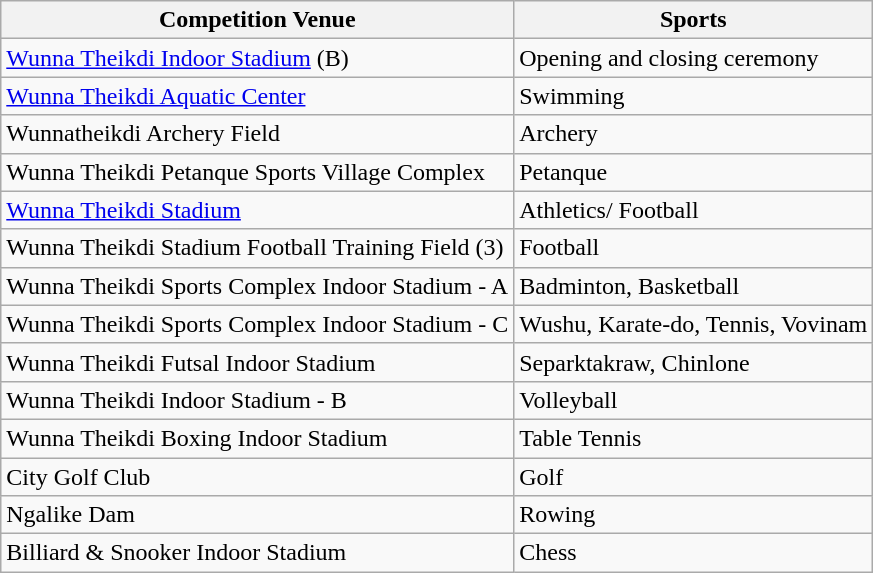<table class="wikitable">
<tr>
<th>Competition Venue</th>
<th>Sports</th>
</tr>
<tr>
<td><a href='#'>Wunna Theikdi Indoor Stadium</a> (B)</td>
<td>Opening and closing ceremony</td>
</tr>
<tr>
<td><a href='#'>Wunna Theikdi Aquatic Center</a></td>
<td>Swimming</td>
</tr>
<tr>
<td>Wunnatheikdi Archery Field</td>
<td>Archery</td>
</tr>
<tr>
<td>Wunna Theikdi Petanque Sports Village Complex</td>
<td>Petanque</td>
</tr>
<tr>
<td><a href='#'>Wunna Theikdi Stadium</a></td>
<td>Athletics/ Football</td>
</tr>
<tr>
<td>Wunna Theikdi Stadium Football Training Field (3)</td>
<td>Football</td>
</tr>
<tr>
<td>Wunna Theikdi Sports Complex Indoor Stadium - A</td>
<td>Badminton, Basketball</td>
</tr>
<tr>
<td>Wunna Theikdi Sports Complex Indoor Stadium - C</td>
<td>Wushu, Karate-do, Tennis, Vovinam</td>
</tr>
<tr>
<td>Wunna Theikdi Futsal Indoor Stadium</td>
<td>Separktakraw, Chinlone</td>
</tr>
<tr>
<td>Wunna Theikdi Indoor Stadium - B</td>
<td>Volleyball</td>
</tr>
<tr>
<td>Wunna Theikdi Boxing Indoor Stadium</td>
<td>Table Tennis</td>
</tr>
<tr>
<td>City Golf Club</td>
<td>Golf</td>
</tr>
<tr>
<td>Ngalike Dam</td>
<td>Rowing</td>
</tr>
<tr>
<td>Billiard & Snooker Indoor Stadium</td>
<td>Chess</td>
</tr>
</table>
